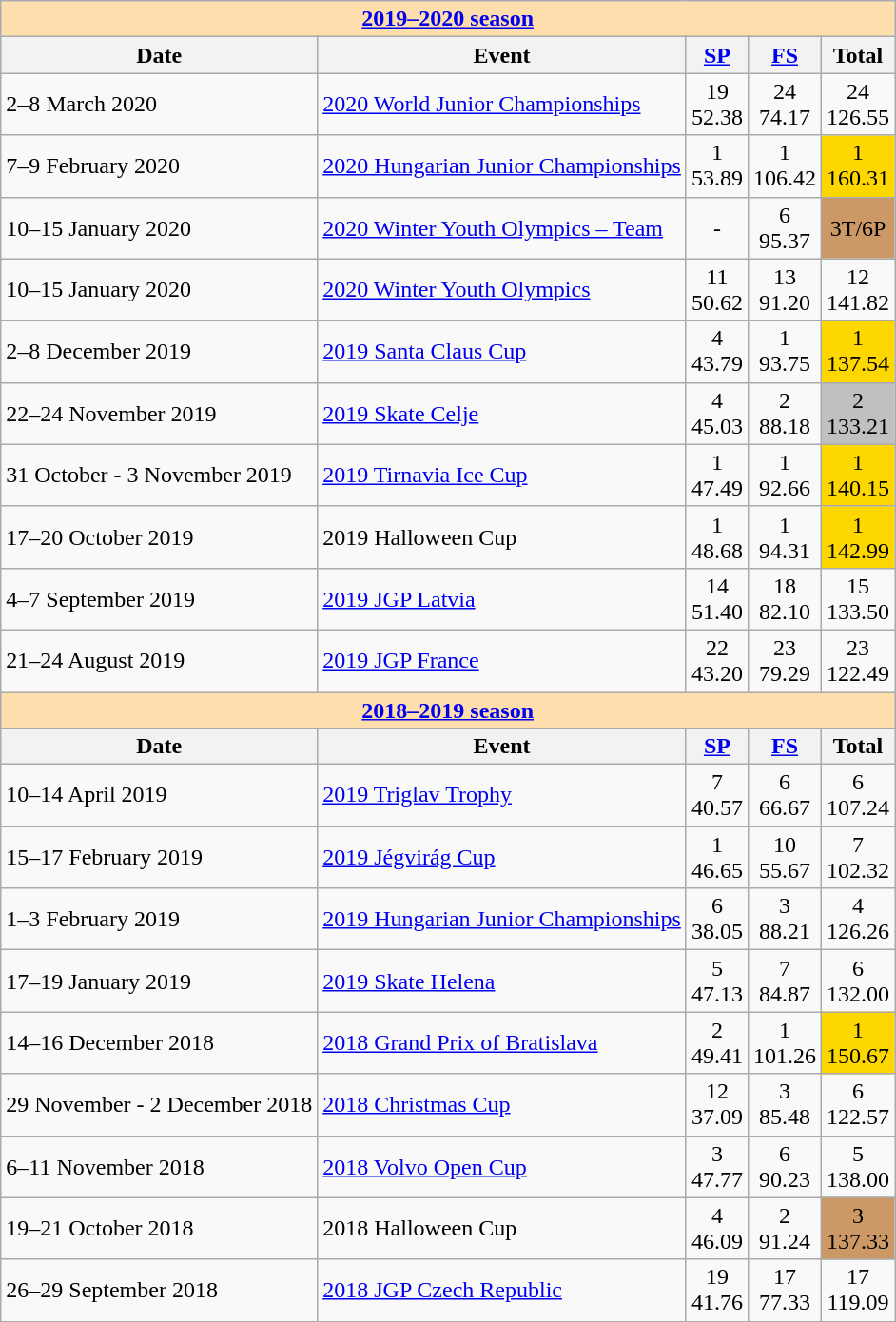<table class="wikitable">
<tr>
<td style="background-color: #ffdead; " colspan=5 align=center><a href='#'><strong>2019–2020 season</strong></a></td>
</tr>
<tr>
<th>Date</th>
<th>Event</th>
<th><a href='#'>SP</a></th>
<th><a href='#'>FS</a></th>
<th>Total</th>
</tr>
<tr>
<td>2–8 March 2020</td>
<td><a href='#'>2020 World Junior Championships</a></td>
<td align=center>19 <br> 52.38</td>
<td align=center>24 <br> 74.17</td>
<td align=center>24 <br> 126.55</td>
</tr>
<tr>
<td>7–9 February 2020</td>
<td><a href='#'>2020 Hungarian Junior Championships</a></td>
<td align=center>1 <br> 53.89</td>
<td align=center>1 <br> 106.42</td>
<td align=center bgcolor=gold>1 <br> 160.31</td>
</tr>
<tr>
<td>10–15 January 2020</td>
<td><a href='#'>2020 Winter Youth Olympics – Team</a></td>
<td align=center>-</td>
<td align=center>6 <br> 95.37</td>
<td align=center bgcolor=cc9966>3T/6P</td>
</tr>
<tr>
<td>10–15 January 2020</td>
<td><a href='#'>2020 Winter Youth Olympics</a></td>
<td align=center>11 <br> 50.62</td>
<td align=center>13 <br> 91.20</td>
<td align=center>12 <br> 141.82</td>
</tr>
<tr>
<td>2–8 December 2019</td>
<td><a href='#'>2019 Santa Claus Cup</a></td>
<td align=center>4 <br> 43.79</td>
<td align=center>1 <br> 93.75</td>
<td align=center bgcolor=gold>1 <br> 137.54</td>
</tr>
<tr>
<td>22–24 November 2019</td>
<td><a href='#'>2019 Skate Celje</a></td>
<td align=center>4 <br> 45.03</td>
<td align=center>2 <br> 88.18</td>
<td align=center bgcolor=silver>2 <br> 133.21</td>
</tr>
<tr>
<td>31 October - 3 November 2019</td>
<td><a href='#'>2019 Tirnavia Ice Cup</a></td>
<td align=center>1 <br> 47.49</td>
<td align=center>1 <br> 92.66</td>
<td align=center bgcolor=gold>1 <br> 140.15</td>
</tr>
<tr>
<td>17–20 October 2019</td>
<td>2019 Halloween Cup</td>
<td align=center>1 <br> 48.68</td>
<td align=center>1 <br> 94.31</td>
<td align=center bgcolor=gold>1 <br> 142.99</td>
</tr>
<tr>
<td>4–7 September 2019</td>
<td><a href='#'>2019 JGP Latvia</a></td>
<td align=center>14 <br> 51.40</td>
<td align=center>18 <br> 82.10</td>
<td align=center>15 <br> 133.50</td>
</tr>
<tr>
<td>21–24 August 2019</td>
<td><a href='#'>2019 JGP France</a></td>
<td align=center>22 <br> 43.20</td>
<td align=center>23 <br> 79.29</td>
<td align=center>23 <br> 122.49</td>
</tr>
<tr>
<td style="background-color: #ffdead; " colspan=5 align=center><a href='#'><strong>2018–2019 season</strong></a></td>
</tr>
<tr>
<th>Date</th>
<th>Event</th>
<th><a href='#'>SP</a></th>
<th><a href='#'>FS</a></th>
<th>Total</th>
</tr>
<tr>
<td>10–14 April 2019</td>
<td><a href='#'>2019 Triglav Trophy</a></td>
<td align=center>7 <br> 40.57</td>
<td align=center>6 <br> 66.67</td>
<td align=center>6 <br> 107.24</td>
</tr>
<tr>
<td>15–17 February 2019</td>
<td><a href='#'>2019 Jégvirág Cup</a></td>
<td align=center>1 <br> 46.65</td>
<td align=center>10 <br> 55.67</td>
<td align=center>7 <br> 102.32</td>
</tr>
<tr>
<td>1–3 February 2019</td>
<td><a href='#'>2019 Hungarian Junior Championships</a></td>
<td align=center>6 <br> 38.05</td>
<td align=center>3 <br> 88.21</td>
<td align=center>4 <br> 126.26</td>
</tr>
<tr>
<td>17–19 January 2019</td>
<td><a href='#'>2019 Skate Helena</a></td>
<td align=center>5 <br> 47.13</td>
<td align=center>7 <br> 84.87</td>
<td align=center>6 <br> 132.00</td>
</tr>
<tr>
<td>14–16 December 2018</td>
<td><a href='#'>2018 Grand Prix of Bratislava</a></td>
<td align=center>2 <br> 49.41</td>
<td align=center>1 <br> 101.26</td>
<td align=center bgcolor=gold>1 <br> 150.67</td>
</tr>
<tr>
<td>29 November - 2 December 2018</td>
<td><a href='#'>2018 Christmas Cup</a></td>
<td align=center>12 <br> 37.09</td>
<td align=center>3 <br> 85.48</td>
<td align=center>6 <br> 122.57</td>
</tr>
<tr>
<td>6–11 November 2018</td>
<td><a href='#'>2018 Volvo Open Cup</a></td>
<td align=center>3 <br> 47.77</td>
<td align=center>6 <br> 90.23</td>
<td align=center>5 <br> 138.00</td>
</tr>
<tr>
<td>19–21 October 2018</td>
<td>2018 Halloween Cup</td>
<td align=center>4 <br> 46.09</td>
<td align=center>2 <br> 91.24</td>
<td align=center bgcolor=cc9966>3 <br> 137.33</td>
</tr>
<tr>
<td>26–29 September 2018</td>
<td><a href='#'>2018 JGP Czech Republic</a></td>
<td align=center>19 <br> 41.76</td>
<td align=center>17 <br> 77.33</td>
<td align=center>17 <br> 119.09</td>
</tr>
</table>
